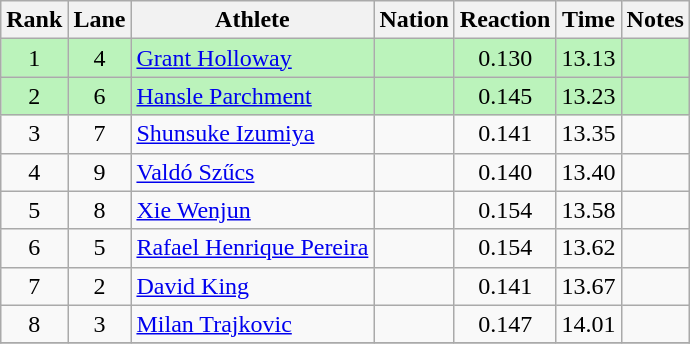<table class="wikitable sortable" style="text-align:center;">
<tr>
<th>Rank</th>
<th>Lane</th>
<th>Athlete</th>
<th>Nation</th>
<th>Reaction</th>
<th>Time</th>
<th>Notes</th>
</tr>
<tr bgcolor="#bbf3bb">
<td>1</td>
<td>4</td>
<td align="left"><a href='#'>Grant Holloway</a></td>
<td align="left"></td>
<td>0.130</td>
<td>13.13</td>
<td></td>
</tr>
<tr bgcolor="#bbf3bb">
<td>2</td>
<td>6</td>
<td align="left"><a href='#'>Hansle Parchment</a></td>
<td align="left"></td>
<td>0.145</td>
<td>13.23</td>
<td></td>
</tr>
<tr>
<td>3</td>
<td>7</td>
<td align="left"><a href='#'>Shunsuke Izumiya</a></td>
<td align="left"></td>
<td>0.141</td>
<td>13.35</td>
<td></td>
</tr>
<tr>
<td>4</td>
<td>9</td>
<td align="left"><a href='#'>Valdó Szűcs</a></td>
<td align="left"></td>
<td>0.140</td>
<td>13.40</td>
<td></td>
</tr>
<tr>
<td>5</td>
<td>8</td>
<td align="left"><a href='#'>Xie Wenjun</a></td>
<td align="left"></td>
<td>0.154</td>
<td>13.58</td>
<td></td>
</tr>
<tr>
<td>6</td>
<td>5</td>
<td align="left"><a href='#'>Rafael Henrique Pereira</a></td>
<td align="left"></td>
<td>0.154</td>
<td>13.62</td>
<td></td>
</tr>
<tr>
<td>7</td>
<td>2</td>
<td align="left"><a href='#'>David King</a></td>
<td align="left"></td>
<td>0.141</td>
<td>13.67</td>
<td></td>
</tr>
<tr>
<td>8</td>
<td>3</td>
<td align="left"><a href='#'>Milan Trajkovic</a></td>
<td align="left"></td>
<td>0.147</td>
<td>14.01</td>
<td></td>
</tr>
<tr>
</tr>
</table>
